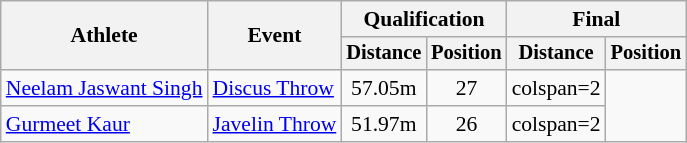<table class=wikitable style="font-size:90%">
<tr>
<th rowspan="2">Athlete</th>
<th rowspan="2">Event</th>
<th colspan="2">Qualification</th>
<th colspan="2">Final</th>
</tr>
<tr style="font-size:95%">
<th>Distance</th>
<th>Position</th>
<th>Distance</th>
<th>Position</th>
</tr>
<tr style=text-align:center>
<td style=text-align:left><a href='#'>Neelam Jaswant Singh</a></td>
<td style="text-align:left"><a href='#'>Discus Throw</a></td>
<td>57.05m</td>
<td>27</td>
<td>colspan=2 </td>
</tr>
<tr style=text-align:center>
<td style=text-align:left><a href='#'>Gurmeet Kaur</a></td>
<td style="text-align:left"><a href='#'>Javelin Throw</a></td>
<td>51.97m</td>
<td>26</td>
<td>colspan=2 </td>
</tr>
</table>
